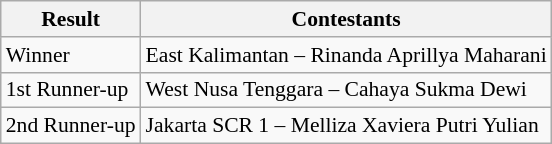<table class="wikitable" style="font-size: 90%;">
<tr>
<th>Result</th>
<th>Contestants</th>
</tr>
<tr>
<td>Winner</td>
<td>East Kalimantan – Rinanda Aprillya Maharani</td>
</tr>
<tr>
<td>1st Runner-up</td>
<td>West Nusa Tenggara – Cahaya Sukma Dewi</td>
</tr>
<tr>
<td>2nd Runner-up</td>
<td>Jakarta SCR 1 – Melliza Xaviera Putri Yulian</td>
</tr>
</table>
